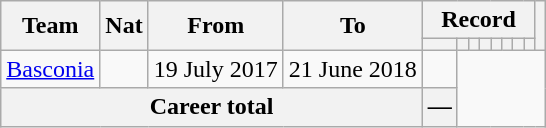<table class="wikitable" style="text-align: center">
<tr>
<th rowspan="2">Team</th>
<th rowspan="2">Nat</th>
<th rowspan="2">From</th>
<th rowspan="2">To</th>
<th colspan="8">Record</th>
<th rowspan=2></th>
</tr>
<tr>
<th></th>
<th></th>
<th></th>
<th></th>
<th></th>
<th></th>
<th></th>
<th></th>
</tr>
<tr>
<td align="left"><a href='#'>Basconia</a></td>
<td></td>
<td align=left>19 July 2017</td>
<td align=left>21 June 2018<br></td>
<td></td>
</tr>
<tr>
<th colspan=4>Career total<br></th>
<th>—</th>
</tr>
</table>
